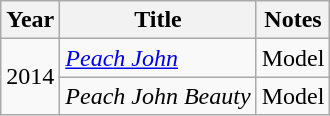<table class="wikitable">
<tr>
<th>Year</th>
<th>Title</th>
<th>Notes</th>
</tr>
<tr>
<td rowspan="2">2014</td>
<td><em><a href='#'>Peach John</a></em></td>
<td>Model</td>
</tr>
<tr>
<td><em>Peach John Beauty</em></td>
<td>Model</td>
</tr>
</table>
